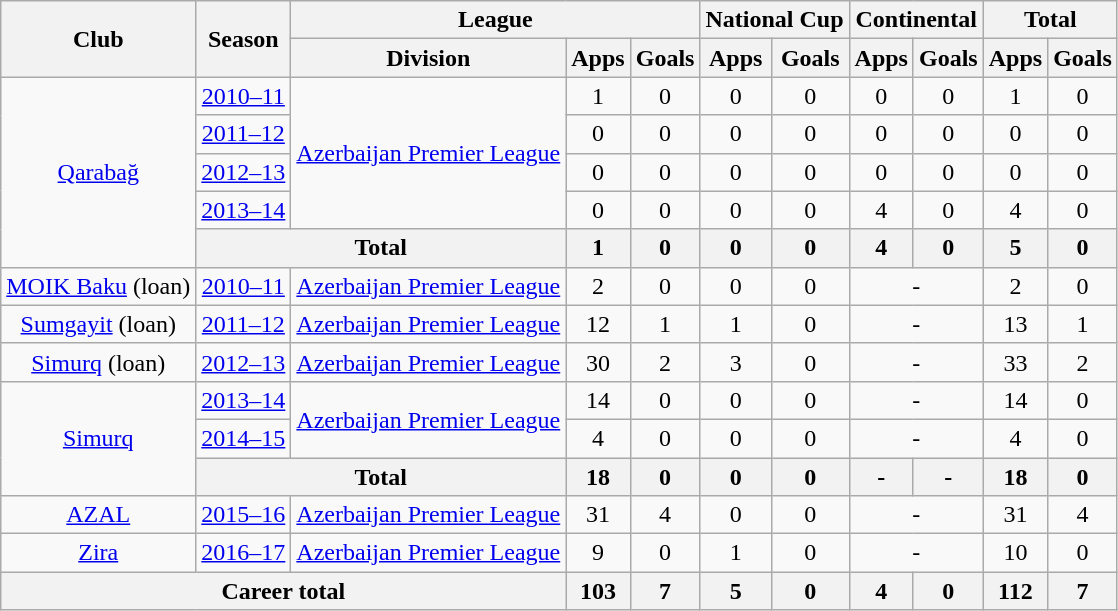<table class="wikitable" style="text-align: center;">
<tr>
<th rowspan="2">Club</th>
<th rowspan="2">Season</th>
<th colspan="3">League</th>
<th colspan="2">National Cup</th>
<th colspan="2">Continental</th>
<th colspan="2">Total</th>
</tr>
<tr>
<th>Division</th>
<th>Apps</th>
<th>Goals</th>
<th>Apps</th>
<th>Goals</th>
<th>Apps</th>
<th>Goals</th>
<th>Apps</th>
<th>Goals</th>
</tr>
<tr>
<td rowspan="5" valign="center"><a href='#'>Qarabağ</a></td>
<td><a href='#'>2010–11</a></td>
<td rowspan="4" valign="center"><a href='#'>Azerbaijan Premier League</a></td>
<td>1</td>
<td>0</td>
<td>0</td>
<td>0</td>
<td>0</td>
<td>0</td>
<td>1</td>
<td>0</td>
</tr>
<tr>
<td><a href='#'>2011–12</a></td>
<td>0</td>
<td>0</td>
<td>0</td>
<td>0</td>
<td>0</td>
<td>0</td>
<td>0</td>
<td>0</td>
</tr>
<tr>
<td><a href='#'>2012–13</a></td>
<td>0</td>
<td>0</td>
<td>0</td>
<td>0</td>
<td>0</td>
<td>0</td>
<td>0</td>
<td>0</td>
</tr>
<tr>
<td><a href='#'>2013–14</a></td>
<td>0</td>
<td>0</td>
<td>0</td>
<td>0</td>
<td>4</td>
<td>0</td>
<td>4</td>
<td>0</td>
</tr>
<tr>
<th colspan="2">Total</th>
<th>1</th>
<th>0</th>
<th>0</th>
<th>0</th>
<th>4</th>
<th>0</th>
<th>5</th>
<th>0</th>
</tr>
<tr>
<td valign="center"><a href='#'>MOIK Baku</a> (loan)</td>
<td><a href='#'>2010–11</a></td>
<td><a href='#'>Azerbaijan Premier League</a></td>
<td>2</td>
<td>0</td>
<td>0</td>
<td>0</td>
<td colspan="2">-</td>
<td>2</td>
<td>0</td>
</tr>
<tr>
<td valign="center"><a href='#'>Sumgayit</a> (loan)</td>
<td><a href='#'>2011–12</a></td>
<td><a href='#'>Azerbaijan Premier League</a></td>
<td>12</td>
<td>1</td>
<td>1</td>
<td>0</td>
<td colspan="2">-</td>
<td>13</td>
<td>1</td>
</tr>
<tr>
<td valign="center"><a href='#'>Simurq</a> (loan)</td>
<td><a href='#'>2012–13</a></td>
<td><a href='#'>Azerbaijan Premier League</a></td>
<td>30</td>
<td>2</td>
<td>3</td>
<td>0</td>
<td colspan="2">-</td>
<td>33</td>
<td>2</td>
</tr>
<tr>
<td rowspan="3" valign="center"><a href='#'>Simurq</a></td>
<td><a href='#'>2013–14</a></td>
<td rowspan="2" valign="center"><a href='#'>Azerbaijan Premier League</a></td>
<td>14</td>
<td>0</td>
<td>0</td>
<td>0</td>
<td colspan="2">-</td>
<td>14</td>
<td>0</td>
</tr>
<tr>
<td><a href='#'>2014–15</a></td>
<td>4</td>
<td>0</td>
<td>0</td>
<td>0</td>
<td colspan="2">-</td>
<td>4</td>
<td>0</td>
</tr>
<tr>
<th colspan="2">Total</th>
<th>18</th>
<th>0</th>
<th>0</th>
<th>0</th>
<th>-</th>
<th>-</th>
<th>18</th>
<th>0</th>
</tr>
<tr>
<td valign="center"><a href='#'>AZAL</a></td>
<td><a href='#'>2015–16</a></td>
<td><a href='#'>Azerbaijan Premier League</a></td>
<td>31</td>
<td>4</td>
<td>0</td>
<td>0</td>
<td colspan="2">-</td>
<td>31</td>
<td>4</td>
</tr>
<tr>
<td valign="center"><a href='#'>Zira</a></td>
<td><a href='#'>2016–17</a></td>
<td><a href='#'>Azerbaijan Premier League</a></td>
<td>9</td>
<td>0</td>
<td>1</td>
<td>0</td>
<td colspan="2">-</td>
<td>10</td>
<td>0</td>
</tr>
<tr>
<th colspan="3">Career total</th>
<th>103</th>
<th>7</th>
<th>5</th>
<th>0</th>
<th>4</th>
<th>0</th>
<th>112</th>
<th>7</th>
</tr>
</table>
